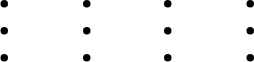<table>
<tr>
<td valign="top" width=20%><br><ul><li></li><li></li><li></li></ul></td>
<td valign="top" width=20%><br><ul><li></li><li></li><li></li></ul></td>
<td valign="top" width=20%><br><ul><li></li><li></li><li></li></ul></td>
<td valign="top" width=20%><br><ul><li></li><li></li><li></li></ul></td>
</tr>
</table>
